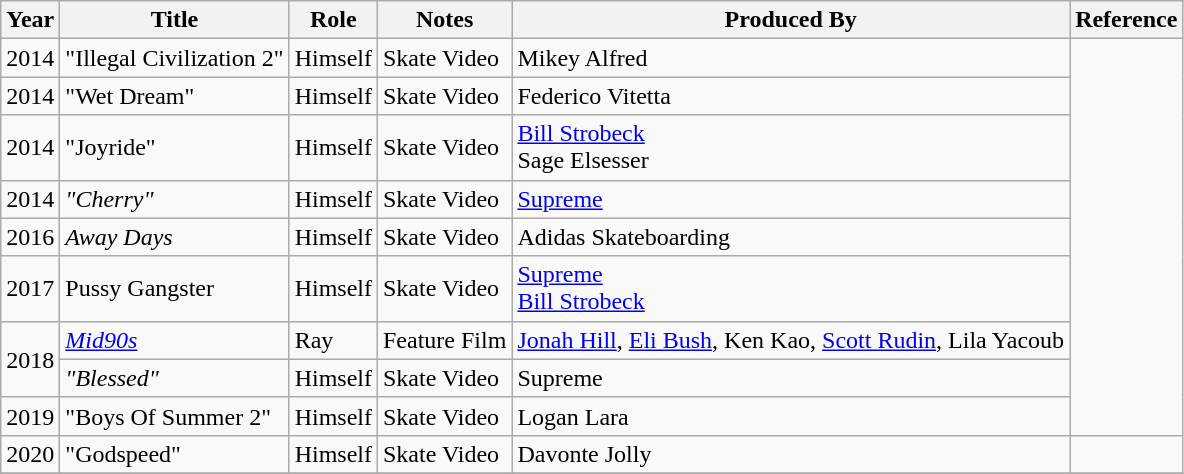<table class="wikitable">
<tr>
<th>Year</th>
<th>Title</th>
<th>Role</th>
<th>Notes</th>
<th>Produced By</th>
<th>Reference</th>
</tr>
<tr>
<td>2014</td>
<td>"Illegal Civilization 2"</td>
<td>Himself</td>
<td>Skate Video</td>
<td>Mikey Alfred</td>
<td style="text-align:center;" rowspan="9"></td>
</tr>
<tr>
<td>2014</td>
<td>"Wet Dream"</td>
<td>Himself</td>
<td>Skate Video</td>
<td>Federico Vitetta</td>
</tr>
<tr>
<td>2014</td>
<td>"Joyride"</td>
<td>Himself</td>
<td>Skate Video</td>
<td><a href='#'>Bill Strobeck</a><br>Sage Elsesser</td>
</tr>
<tr>
<td>2014</td>
<td><em>"Cherry"</em></td>
<td>Himself</td>
<td>Skate Video</td>
<td><a href='#'>Supreme</a></td>
</tr>
<tr>
<td>2016</td>
<td><em>Away Days</em></td>
<td>Himself</td>
<td>Skate Video</td>
<td>Adidas Skateboarding</td>
</tr>
<tr>
<td>2017</td>
<td>Pussy Gangster</td>
<td>Himself</td>
<td>Skate Video</td>
<td><a href='#'>Supreme</a><br><a href='#'>Bill Strobeck</a></td>
</tr>
<tr>
<td rowspan="2">2018</td>
<td><em><a href='#'>Mid90s</a></em></td>
<td>Ray</td>
<td>Feature Film</td>
<td><a href='#'>Jonah Hill</a>, <a href='#'>Eli Bush</a>, Ken Kao, <a href='#'>Scott Rudin</a>, Lila Yacoub</td>
</tr>
<tr>
<td><em>"Blessed"</em></td>
<td>Himself</td>
<td>Skate Video</td>
<td>Supreme</td>
</tr>
<tr>
<td>2019</td>
<td>"Boys Of Summer 2"</td>
<td>Himself</td>
<td>Skate Video</td>
<td>Logan Lara</td>
</tr>
<tr>
<td>2020</td>
<td>"Godspeed"</td>
<td>Himself</td>
<td>Skate Video</td>
<td>Davonte Jolly</td>
<td style="text-align:center;"></td>
</tr>
<tr>
</tr>
</table>
